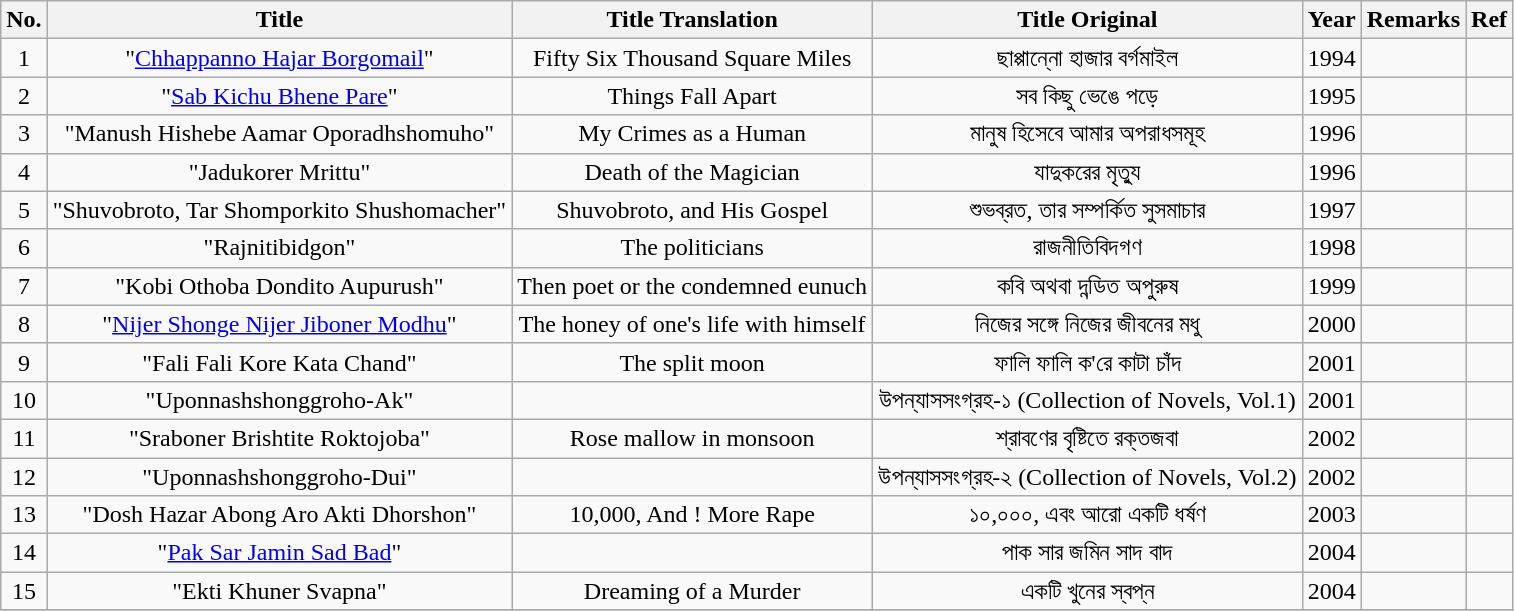<table class="wikitable plainrowheaders sortable" style="text-align: center; margin-right: 0;">
<tr>
<th scope="col">No.</th>
<th scope="col">Title</th>
<th scope="col">Title Translation</th>
<th scope="col">Title Original</th>
<th scope="col">Year</th>
<th scope="col" class="unsortable">Remarks</th>
<th scope="col" class="unsortable">Ref</th>
</tr>
<tr>
<td>1</td>
<td>"<a href='#'>Chhappanno Hajar Borgomail</a>"</td>
<td>Fifty Six Thousand Square Miles</td>
<td>ছাপ্পান্নো হাজার বর্গমাইল</td>
<td>1994</td>
<td></td>
<td> </td>
</tr>
<tr>
<td>2</td>
<td>"<a href='#'>Sab Kichu Bhene Pare</a>"</td>
<td>Things Fall Apart</td>
<td>সব কিছু ভেঙে পড়ে</td>
<td>1995</td>
<td></td>
<td></td>
</tr>
<tr>
<td>3</td>
<td>"Manush Hishebe Aamar Oporadhshomuho"</td>
<td>My Crimes as a Human</td>
<td>মানুষ হিসেবে আমার অপরাধসমূহ</td>
<td>1996</td>
<td></td>
<td></td>
</tr>
<tr>
<td>4</td>
<td>"Jadukorer Mrittu"</td>
<td>Death of the Magician</td>
<td>যাদুকরের মৃত্যু</td>
<td>1996</td>
<td></td>
<td></td>
</tr>
<tr>
<td>5</td>
<td>"Shuvobroto, Tar Shomporkito Shushomacher"</td>
<td>Shuvobroto, and His Gospel</td>
<td>শুভব্রত, তার সম্পর্কিত সুসমাচার</td>
<td>1997</td>
<td></td>
<td></td>
</tr>
<tr>
<td>6</td>
<td>"Rajnitibidgon"</td>
<td>The politicians</td>
<td>রাজনীতিবিদগণ</td>
<td>1998</td>
<td></td>
<td></td>
</tr>
<tr>
<td>7</td>
<td>"Kobi Othoba Dondito Aupurush"</td>
<td>Then poet or the condemned eunuch</td>
<td>কবি অথবা দন্ডিত অপুরুষ</td>
<td>1999</td>
<td></td>
<td></td>
</tr>
<tr>
<td>8</td>
<td>"<a href='#'>Nijer Shonge Nijer Jiboner Modhu</a>"</td>
<td>The honey of one's life with himself</td>
<td>নিজের সঙ্গে নিজের জীবনের মধু</td>
<td>2000</td>
<td></td>
<td></td>
</tr>
<tr>
<td>9</td>
<td>"Fali Fali Kore Kata Chand"</td>
<td>The split moon</td>
<td>ফালি ফালি ক'রে কাটা চাঁদ</td>
<td>2001</td>
<td></td>
<td></td>
</tr>
<tr>
<td>10</td>
<td>"Uponnashshonggroho-Ak"</td>
<td></td>
<td>উপন্যাসসংগ্রহ-১ (Collection of Novels, Vol.1)</td>
<td>2001</td>
<td></td>
<td></td>
</tr>
<tr>
<td>11</td>
<td>"Sraboner Brishtite Roktojoba"</td>
<td>Rose mallow in monsoon</td>
<td>শ্রাবণের বৃষ্টিতে রক্তজবা</td>
<td>2002</td>
<td></td>
<td></td>
</tr>
<tr>
<td>12</td>
<td>"Uponnashshonggroho-Dui"</td>
<td></td>
<td>উপন্যাসসংগ্রহ-২ (Collection of Novels, Vol.2)</td>
<td>2002</td>
<td></td>
<td></td>
</tr>
<tr>
<td>13</td>
<td>"Dosh Hazar Abong Aro Akti Dhorshon"</td>
<td>10,000, And ! More Rape</td>
<td>১০,০০০, এবং আরো একটি ধর্ষণ</td>
<td>2003</td>
<td></td>
<td></td>
</tr>
<tr>
<td>14</td>
<td>"<a href='#'>Pak Sar Jamin Sad Bad</a>"</td>
<td></td>
<td>পাক সার জমিন সাদ বাদ</td>
<td>2004</td>
<td></td>
<td></td>
</tr>
<tr>
<td>15</td>
<td>"Ekti Khuner Svapna"</td>
<td>Dreaming of a Murder</td>
<td>একটি খুনের স্বপ্ন</td>
<td>2004</td>
<td></td>
<td></td>
</tr>
<tr>
</tr>
</table>
